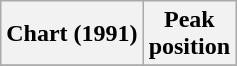<table class="wikitable unsortable plainrowheaders" style="text-align:center;">
<tr>
<th>Chart (1991)</th>
<th>Peak<br>position</th>
</tr>
<tr>
</tr>
</table>
